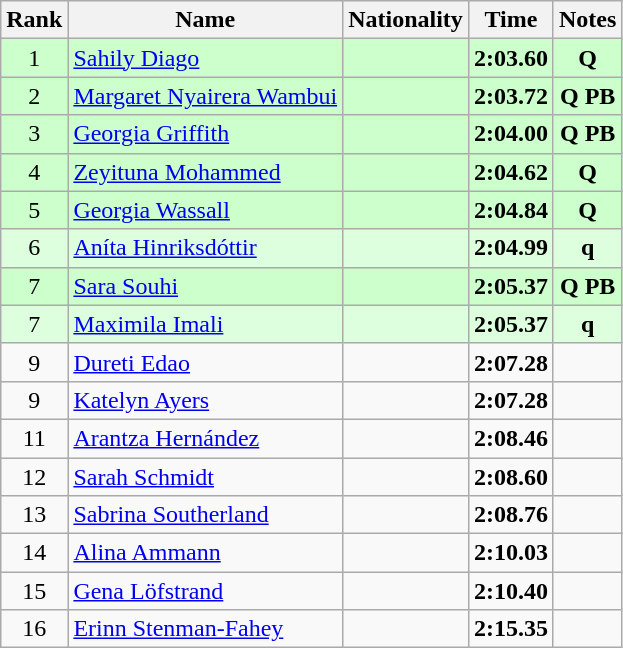<table class="wikitable sortable" style="text-align:center">
<tr>
<th>Rank</th>
<th>Name</th>
<th>Nationality</th>
<th>Time</th>
<th>Notes</th>
</tr>
<tr bgcolor=ccffcc>
<td>1</td>
<td align=left><a href='#'>Sahily Diago</a></td>
<td align=left></td>
<td><strong>2:03.60</strong></td>
<td><strong>Q</strong></td>
</tr>
<tr bgcolor=ccffcc>
<td>2</td>
<td align=left><a href='#'>Margaret Nyairera Wambui</a></td>
<td align=left></td>
<td><strong>2:03.72</strong></td>
<td><strong>Q PB</strong></td>
</tr>
<tr bgcolor=ccffcc>
<td>3</td>
<td align=left><a href='#'>Georgia Griffith</a></td>
<td align=left></td>
<td><strong>2:04.00</strong></td>
<td><strong>Q PB</strong></td>
</tr>
<tr bgcolor=ccffcc>
<td>4</td>
<td align=left><a href='#'>Zeyituna Mohammed</a></td>
<td align=left></td>
<td><strong>2:04.62</strong></td>
<td><strong>Q</strong></td>
</tr>
<tr bgcolor=ccffcc>
<td>5</td>
<td align=left><a href='#'>Georgia Wassall</a></td>
<td align=left></td>
<td><strong>2:04.84</strong></td>
<td><strong>Q</strong></td>
</tr>
<tr bgcolor=ddffdd>
<td>6</td>
<td align=left><a href='#'>Aníta Hinriksdóttir</a></td>
<td align=left></td>
<td><strong>2:04.99</strong></td>
<td><strong>q</strong></td>
</tr>
<tr bgcolor=ccffcc>
<td>7</td>
<td align=left><a href='#'>Sara Souhi</a></td>
<td align=left></td>
<td><strong>2:05.37</strong></td>
<td><strong>Q PB</strong></td>
</tr>
<tr bgcolor=ddffdd>
<td>7</td>
<td align=left><a href='#'>Maximila Imali</a></td>
<td align=left></td>
<td><strong>2:05.37</strong></td>
<td><strong>q</strong></td>
</tr>
<tr>
<td>9</td>
<td align=left><a href='#'>Dureti Edao</a></td>
<td align=left></td>
<td><strong>2:07.28</strong></td>
<td></td>
</tr>
<tr>
<td>9</td>
<td align=left><a href='#'>Katelyn Ayers</a></td>
<td align=left></td>
<td><strong>2:07.28</strong></td>
<td></td>
</tr>
<tr>
<td>11</td>
<td align=left><a href='#'>Arantza Hernández</a></td>
<td align=left></td>
<td><strong>2:08.46</strong></td>
<td></td>
</tr>
<tr>
<td>12</td>
<td align=left><a href='#'>Sarah Schmidt</a></td>
<td align=left></td>
<td><strong>2:08.60</strong></td>
<td></td>
</tr>
<tr>
<td>13</td>
<td align=left><a href='#'>Sabrina Southerland</a></td>
<td align=left></td>
<td><strong>2:08.76</strong></td>
<td></td>
</tr>
<tr>
<td>14</td>
<td align=left><a href='#'>Alina Ammann</a></td>
<td align=left></td>
<td><strong>2:10.03</strong></td>
<td></td>
</tr>
<tr>
<td>15</td>
<td align=left><a href='#'>Gena Löfstrand</a></td>
<td align=left></td>
<td><strong>2:10.40</strong></td>
<td></td>
</tr>
<tr>
<td>16</td>
<td align=left><a href='#'>Erinn Stenman-Fahey</a></td>
<td align=left></td>
<td><strong>2:15.35</strong></td>
<td></td>
</tr>
</table>
